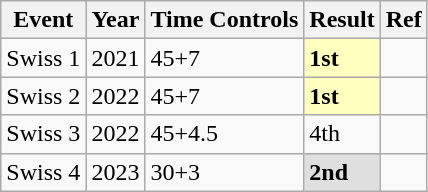<table class="wikitable">
<tr>
<th>Event</th>
<th>Year</th>
<th>Time Controls</th>
<th>Result</th>
<th>Ref</th>
</tr>
<tr>
<td>Swiss 1</td>
<td>2021</td>
<td>45+7</td>
<td style="background:#FFFFBF;"><strong>1st</strong></td>
<td></td>
</tr>
<tr>
<td>Swiss 2</td>
<td>2022</td>
<td>45+7</td>
<td style="background:#FFFFBF;"><strong>1st</strong></td>
<td></td>
</tr>
<tr>
<td>Swiss 3</td>
<td>2022</td>
<td>45+4.5</td>
<td>4th</td>
<td></td>
</tr>
<tr>
<td>Swiss 4</td>
<td>2023</td>
<td>30+3</td>
<td style="background:#DFDFDF;"><strong>2nd</strong></td>
<td></td>
</tr>
</table>
